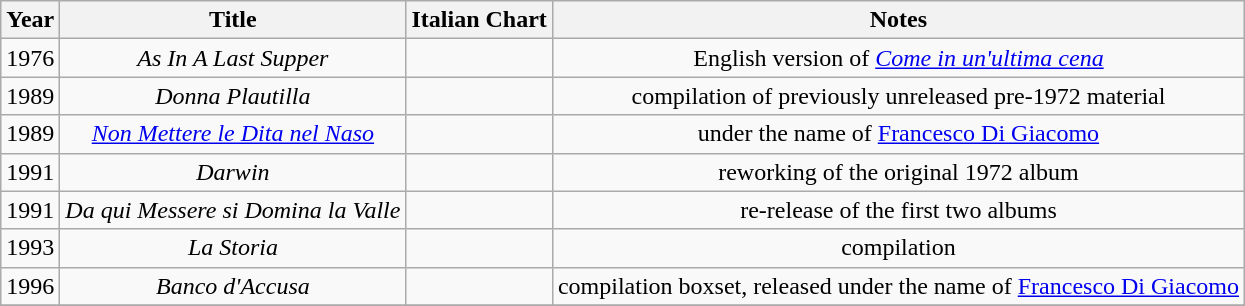<table class="wikitable">
<tr>
<th>Year</th>
<th>Title</th>
<th>Italian Chart</th>
<th>Notes</th>
</tr>
<tr>
<td>1976</td>
<td align="center"><em>As In A Last Supper</em></td>
<td></td>
<td align="center">English version of <em><a href='#'>Come in un'ultima cena</a></em></td>
</tr>
<tr>
<td>1989</td>
<td align="center"><em>Donna Plautilla</em></td>
<td></td>
<td align="center">compilation of previously unreleased pre-1972 material</td>
</tr>
<tr>
<td>1989</td>
<td align="center"><em><a href='#'>Non Mettere le Dita nel Naso</a></em></td>
<td></td>
<td align="center">under the name of <a href='#'>Francesco Di Giacomo</a></td>
</tr>
<tr>
<td>1991</td>
<td align="center"><em>Darwin</em></td>
<td></td>
<td align="center">reworking of the original 1972 album</td>
</tr>
<tr>
<td>1991</td>
<td align="center"><em>Da qui Messere si Domina la Valle</em></td>
<td></td>
<td align="center">re-release of the first two albums</td>
</tr>
<tr>
<td>1993</td>
<td align="center"><em>La Storia</em></td>
<td></td>
<td align="center">compilation</td>
</tr>
<tr>
<td>1996</td>
<td align="center"><em>Banco d'Accusa</em></td>
<td></td>
<td align="center">compilation boxset, released under the name of <a href='#'>Francesco Di Giacomo</a></td>
</tr>
<tr>
</tr>
</table>
